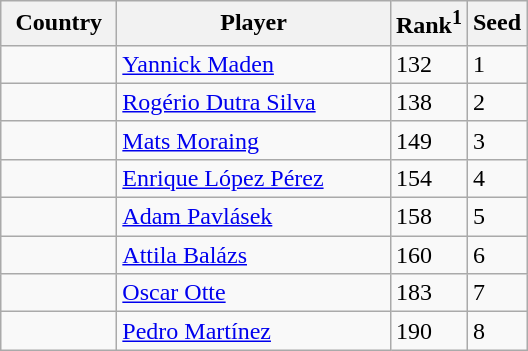<table class="sortable wikitable">
<tr>
<th width="70">Country</th>
<th width="175">Player</th>
<th>Rank<sup>1</sup></th>
<th>Seed</th>
</tr>
<tr>
<td></td>
<td><a href='#'>Yannick Maden</a></td>
<td>132</td>
<td>1</td>
</tr>
<tr>
<td></td>
<td><a href='#'>Rogério Dutra Silva</a></td>
<td>138</td>
<td>2</td>
</tr>
<tr>
<td></td>
<td><a href='#'>Mats Moraing</a></td>
<td>149</td>
<td>3</td>
</tr>
<tr>
<td></td>
<td><a href='#'>Enrique López Pérez</a></td>
<td>154</td>
<td>4</td>
</tr>
<tr>
<td></td>
<td><a href='#'>Adam Pavlásek</a></td>
<td>158</td>
<td>5</td>
</tr>
<tr>
<td></td>
<td><a href='#'>Attila Balázs</a></td>
<td>160</td>
<td>6</td>
</tr>
<tr>
<td></td>
<td><a href='#'>Oscar Otte</a></td>
<td>183</td>
<td>7</td>
</tr>
<tr>
<td></td>
<td><a href='#'>Pedro Martínez</a></td>
<td>190</td>
<td>8</td>
</tr>
</table>
